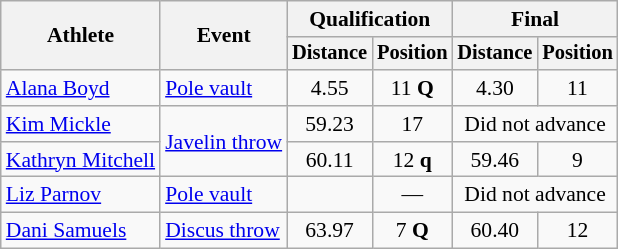<table class=wikitable style="font-size:90%">
<tr>
<th rowspan="2">Athlete</th>
<th rowspan="2">Event</th>
<th colspan="2">Qualification</th>
<th colspan="2">Final</th>
</tr>
<tr style="font-size:95%">
<th>Distance</th>
<th>Position</th>
<th>Distance</th>
<th>Position</th>
</tr>
<tr align=center>
<td align=left><a href='#'>Alana Boyd</a></td>
<td align=left><a href='#'>Pole vault</a></td>
<td>4.55</td>
<td>11 <strong>Q</strong></td>
<td>4.30</td>
<td>11</td>
</tr>
<tr align=center>
<td align=left><a href='#'>Kim Mickle</a></td>
<td align=left rowspan=2><a href='#'>Javelin throw</a></td>
<td>59.23</td>
<td>17</td>
<td colspan=2>Did not advance</td>
</tr>
<tr align=center>
<td align=left><a href='#'>Kathryn Mitchell</a></td>
<td>60.11</td>
<td>12 <strong>q</strong></td>
<td>59.46</td>
<td>9</td>
</tr>
<tr align=center>
<td align=left><a href='#'>Liz Parnov</a></td>
<td align=left><a href='#'>Pole vault</a></td>
<td></td>
<td>—</td>
<td colspan=2>Did not advance</td>
</tr>
<tr align=center>
<td align=left><a href='#'>Dani Samuels</a></td>
<td align=left><a href='#'>Discus throw</a></td>
<td>63.97</td>
<td>7 <strong>Q</strong></td>
<td>60.40</td>
<td>12</td>
</tr>
</table>
